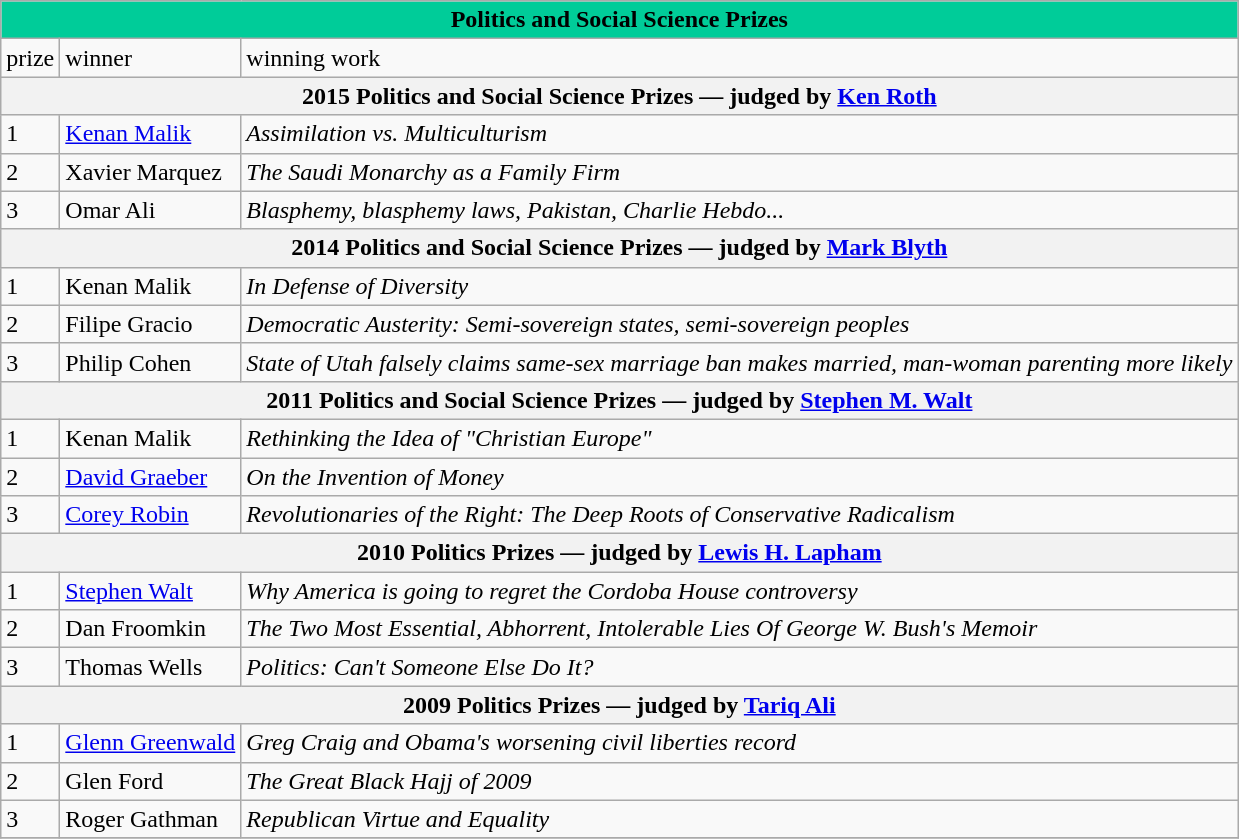<table class="wikitable collapsible collapsed">
<tr>
<th colspan="3" ; style="background:#00CC99">Politics and Social Science Prizes</th>
</tr>
<tr>
<td>prize</td>
<td>winner</td>
<td>winning work</td>
</tr>
<tr>
<th colspan="3">2015 Politics and Social Science Prizes — judged by <a href='#'>Ken Roth</a></th>
</tr>
<tr>
<td>1</td>
<td><a href='#'>Kenan Malik</a></td>
<td><em>Assimilation vs. Multiculturism</em></td>
</tr>
<tr>
<td>2</td>
<td>Xavier Marquez</td>
<td><em>The Saudi Monarchy as a Family Firm</em></td>
</tr>
<tr>
<td>3</td>
<td>Omar Ali</td>
<td><em>Blasphemy, blasphemy laws, Pakistan, Charlie Hebdo...</em></td>
</tr>
<tr>
<th colspan="3">2014 Politics and Social Science Prizes — judged by <a href='#'>Mark Blyth</a></th>
</tr>
<tr>
<td>1</td>
<td>Kenan Malik</td>
<td><em>In Defense of Diversity</em></td>
</tr>
<tr>
<td>2</td>
<td>Filipe Gracio</td>
<td><em>Democratic Austerity: Semi-sovereign states, semi-sovereign peoples</em></td>
</tr>
<tr>
<td>3</td>
<td>Philip Cohen</td>
<td><em>State of Utah falsely claims same-sex marriage ban makes married, man-woman parenting more likely</em></td>
</tr>
<tr>
<th colspan="3">2011 Politics and Social Science Prizes — judged by <a href='#'>Stephen M. Walt</a></th>
</tr>
<tr>
<td>1</td>
<td>Kenan Malik</td>
<td><em>Rethinking the Idea of "Christian Europe"</em></td>
</tr>
<tr>
<td>2</td>
<td><a href='#'>David Graeber</a></td>
<td><em>On the Invention of Money</em></td>
</tr>
<tr>
<td>3</td>
<td><a href='#'>Corey Robin</a></td>
<td><em>Revolutionaries of the Right: The Deep Roots of Conservative Radicalism</em></td>
</tr>
<tr>
<th colspan="3">2010 Politics Prizes — judged by <a href='#'>Lewis H. Lapham</a></th>
</tr>
<tr>
<td>1</td>
<td><a href='#'>Stephen Walt</a></td>
<td><em>Why America is going to regret the Cordoba House controversy</em></td>
</tr>
<tr>
<td>2</td>
<td>Dan Froomkin</td>
<td><em>The Two Most Essential, Abhorrent, Intolerable Lies Of George W. Bush's Memoir</em></td>
</tr>
<tr>
<td>3</td>
<td>Thomas Wells</td>
<td><em> Politics: Can't Someone Else Do It?</em></td>
</tr>
<tr>
<th colspan="3">2009 Politics Prizes — judged by <a href='#'>Tariq Ali</a></th>
</tr>
<tr>
<td>1</td>
<td><a href='#'>Glenn Greenwald</a></td>
<td><em>Greg Craig and Obama's worsening civil liberties record</em></td>
</tr>
<tr>
<td>2</td>
<td>Glen Ford</td>
<td><em>The Great Black Hajj of 2009</em></td>
</tr>
<tr>
<td>3</td>
<td>Roger Gathman</td>
<td><em>Republican Virtue and Equality</em></td>
</tr>
<tr>
</tr>
</table>
